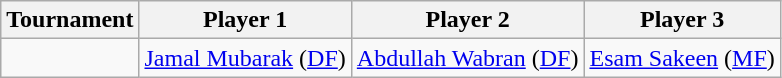<table class="wikitable">
<tr>
<th>Tournament</th>
<th>Player 1</th>
<th>Player 2</th>
<th>Player 3</th>
</tr>
<tr>
<td></td>
<td><a href='#'>Jamal Mubarak</a> (<a href='#'>DF</a>)</td>
<td><a href='#'>Abdullah Wabran</a> (<a href='#'>DF</a>)</td>
<td><a href='#'>Esam Sakeen</a> (<a href='#'>MF</a>)</td>
</tr>
</table>
